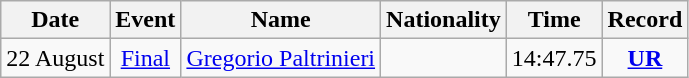<table class="wikitable" style=text-align:center>
<tr>
<th>Date</th>
<th>Event</th>
<th>Name</th>
<th>Nationality</th>
<th>Time</th>
<th>Record</th>
</tr>
<tr>
<td>22 August</td>
<td><a href='#'>Final</a></td>
<td align=left><a href='#'>Gregorio Paltrinieri</a></td>
<td align=left></td>
<td>14:47.75</td>
<td><strong><a href='#'>UR</a></strong></td>
</tr>
</table>
